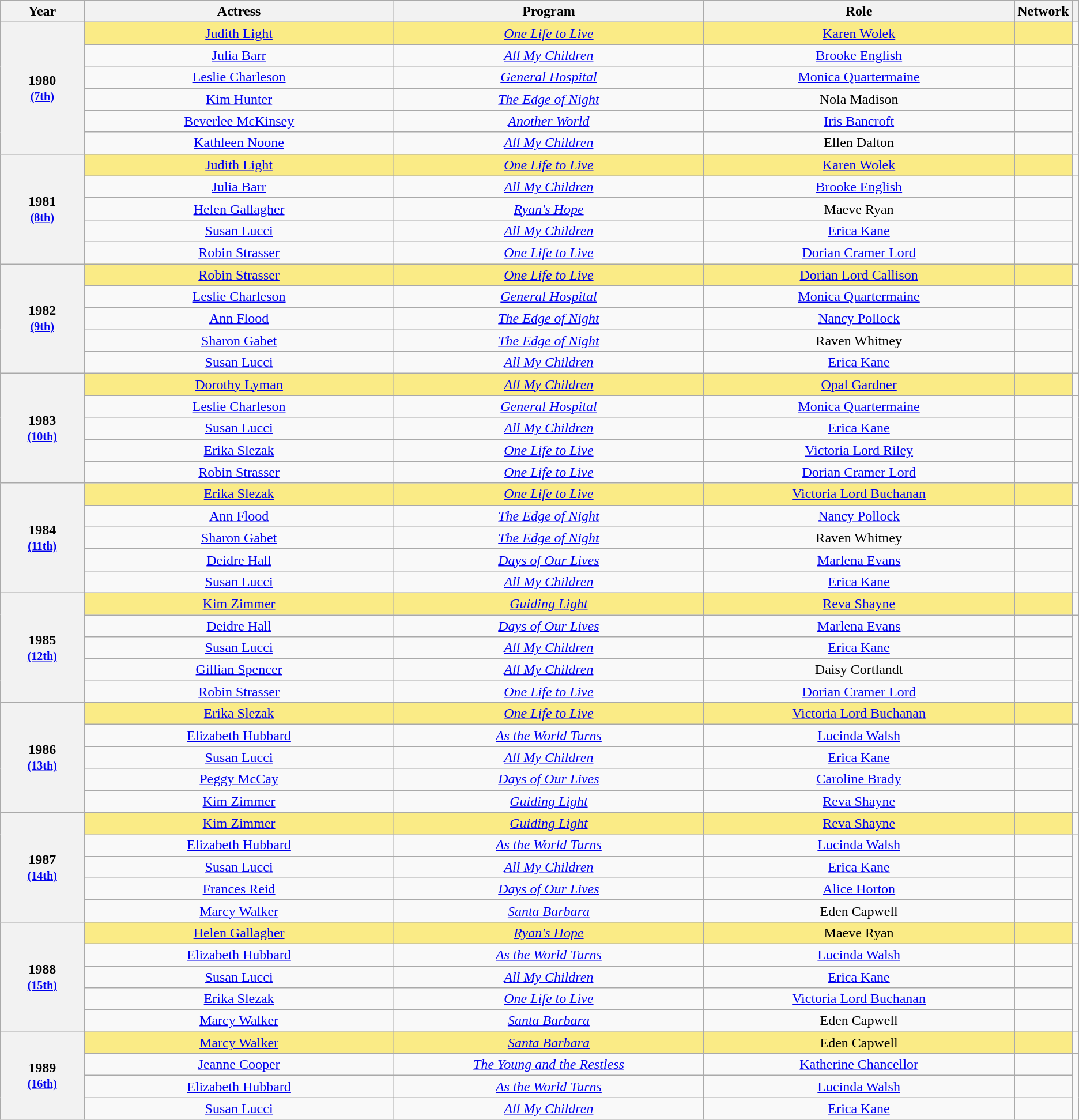<table class="wikitable" rowspan="2" background: #f6e39c style="text-align: center">
<tr style="background:#bebebe;">
<th scope="col" style="width:8%;">Year</th>
<th scope="col" style="width:30%;">Actress</th>
<th scope="col" style="width:30%;">Program</th>
<th scope="col" style="width:30%;">Role</th>
<th scope="col" style="width:10%;">Network</th>
<th scope="col" style="width:2%;" class="unsortable"></th>
</tr>
<tr>
<th scope="row" rowspan=6 style="text-align:center">1980 <br><small><a href='#'>(7th)</a></small></th>
<td style="background:#FAEB86"><a href='#'>Judith Light</a> </td>
<td style="background:#FAEB86"><em><a href='#'>One Life to Live</a></em></td>
<td style="background:#FAEB86"><a href='#'>Karen Wolek</a></td>
<td style="background:#FAEB86"></td>
<td></td>
</tr>
<tr>
<td><a href='#'>Julia Barr</a></td>
<td><em><a href='#'>All My Children</a></em></td>
<td><a href='#'>Brooke English</a></td>
<td></td>
<td rowspan=5></td>
</tr>
<tr>
<td><a href='#'>Leslie Charleson</a></td>
<td><em><a href='#'>General Hospital</a></em></td>
<td><a href='#'>Monica Quartermaine</a></td>
<td></td>
</tr>
<tr>
<td><a href='#'>Kim Hunter</a></td>
<td><em><a href='#'>The Edge of Night</a></em></td>
<td>Nola Madison</td>
<td></td>
</tr>
<tr>
<td><a href='#'>Beverlee McKinsey</a></td>
<td><em><a href='#'>Another World</a></em></td>
<td><a href='#'>Iris Bancroft</a></td>
<td></td>
</tr>
<tr>
<td><a href='#'>Kathleen Noone</a></td>
<td><em><a href='#'>All My Children</a></em></td>
<td>Ellen Dalton</td>
<td></td>
</tr>
<tr>
<th scope="row" rowspan=5 style="text-align:center">1981 <br><small><a href='#'>(8th)</a></small></th>
<td style="background:#FAEB86"><a href='#'>Judith Light</a> </td>
<td style="background:#FAEB86"><em><a href='#'>One Life to Live</a></em></td>
<td style="background:#FAEB86"><a href='#'>Karen Wolek</a></td>
<td style="background:#FAEB86"></td>
<td></td>
</tr>
<tr>
<td><a href='#'>Julia Barr</a></td>
<td><em><a href='#'>All My Children</a></em></td>
<td><a href='#'>Brooke English</a></td>
<td></td>
<td rowspan=4></td>
</tr>
<tr>
<td><a href='#'>Helen Gallagher</a></td>
<td><em><a href='#'>Ryan's Hope</a></em></td>
<td>Maeve Ryan</td>
<td></td>
</tr>
<tr>
<td><a href='#'>Susan Lucci</a></td>
<td><em><a href='#'>All My Children</a></em></td>
<td><a href='#'>Erica Kane</a></td>
<td></td>
</tr>
<tr>
<td><a href='#'>Robin Strasser</a></td>
<td><em><a href='#'>One Life to Live</a></em></td>
<td><a href='#'>Dorian Cramer Lord</a></td>
<td></td>
</tr>
<tr>
<th scope="row" rowspan=5 style="text-align:center">1982 <br><small><a href='#'>(9th)</a></small></th>
<td style="background:#FAEB86"><a href='#'>Robin Strasser</a> </td>
<td style="background:#FAEB86"><em><a href='#'>One Life to Live</a></em></td>
<td style="background:#FAEB86"><a href='#'>Dorian Lord Callison</a></td>
<td style="background:#FAEB86"></td>
<td></td>
</tr>
<tr>
<td><a href='#'>Leslie Charleson</a></td>
<td><em><a href='#'>General Hospital</a></em></td>
<td><a href='#'>Monica Quartermaine</a></td>
<td></td>
<td rowspan=4></td>
</tr>
<tr>
<td><a href='#'>Ann Flood</a></td>
<td><em><a href='#'>The Edge of Night</a></em></td>
<td><a href='#'>Nancy Pollock</a></td>
<td></td>
</tr>
<tr>
<td><a href='#'>Sharon Gabet</a></td>
<td><em><a href='#'>The Edge of Night</a></em></td>
<td>Raven Whitney</td>
<td></td>
</tr>
<tr>
<td><a href='#'>Susan Lucci</a></td>
<td><em><a href='#'>All My Children</a></em></td>
<td><a href='#'>Erica Kane</a></td>
<td></td>
</tr>
<tr>
<th scope="row" rowspan=5 style="text-align:center">1983 <br><small><a href='#'>(10th)</a></small></th>
<td style="background:#FAEB86"><a href='#'>Dorothy Lyman</a> </td>
<td style="background:#FAEB86"><em><a href='#'>All My Children</a></em></td>
<td style="background:#FAEB86"><a href='#'>Opal Gardner</a></td>
<td style="background:#FAEB86"></td>
<td></td>
</tr>
<tr>
<td><a href='#'>Leslie Charleson</a></td>
<td><em><a href='#'>General Hospital</a></em></td>
<td><a href='#'>Monica Quartermaine</a></td>
<td></td>
<td rowspan=4></td>
</tr>
<tr>
<td><a href='#'>Susan Lucci</a></td>
<td><em><a href='#'>All My Children</a></em></td>
<td><a href='#'>Erica Kane</a></td>
<td></td>
</tr>
<tr>
<td><a href='#'>Erika Slezak</a></td>
<td><em><a href='#'>One Life to Live</a></em></td>
<td><a href='#'>Victoria Lord Riley</a></td>
<td></td>
</tr>
<tr>
<td><a href='#'>Robin Strasser</a></td>
<td><em><a href='#'>One Life to Live</a></em></td>
<td><a href='#'>Dorian Cramer Lord</a></td>
<td></td>
</tr>
<tr>
<th scope="row" rowspan=5 style="text-align:center">1984 <br><small><a href='#'>(11th)</a></small></th>
<td style="background:#FAEB86"><a href='#'>Erika Slezak</a> </td>
<td style="background:#FAEB86"><em><a href='#'>One Life to Live</a></em></td>
<td style="background:#FAEB86"><a href='#'>Victoria Lord Buchanan</a></td>
<td style="background:#FAEB86"></td>
<td></td>
</tr>
<tr>
<td><a href='#'>Ann Flood</a></td>
<td><em><a href='#'>The Edge of Night</a></em></td>
<td><a href='#'>Nancy Pollock</a></td>
<td></td>
<td rowspan=4></td>
</tr>
<tr>
<td><a href='#'>Sharon Gabet</a></td>
<td><em><a href='#'>The Edge of Night</a></em></td>
<td>Raven Whitney</td>
<td></td>
</tr>
<tr>
<td><a href='#'>Deidre Hall</a></td>
<td><em><a href='#'>Days of Our Lives</a></em></td>
<td><a href='#'>Marlena Evans</a></td>
<td></td>
</tr>
<tr>
<td><a href='#'>Susan Lucci</a></td>
<td><em><a href='#'>All My Children</a></em></td>
<td><a href='#'>Erica Kane</a></td>
<td></td>
</tr>
<tr>
<th scope="row" rowspan=5 style="text-align:center">1985 <br><small><a href='#'>(12th)</a></small></th>
<td style="background:#FAEB86"><a href='#'>Kim Zimmer</a> </td>
<td style="background:#FAEB86"><em><a href='#'>Guiding Light</a></em></td>
<td style="background:#FAEB86"><a href='#'>Reva Shayne</a></td>
<td style="background:#FAEB86"></td>
<td></td>
</tr>
<tr>
<td><a href='#'>Deidre Hall</a></td>
<td><em><a href='#'>Days of Our Lives</a></em></td>
<td><a href='#'>Marlena Evans</a></td>
<td></td>
<td rowspan=4></td>
</tr>
<tr>
<td><a href='#'>Susan Lucci</a></td>
<td><em><a href='#'>All My Children</a></em></td>
<td><a href='#'>Erica Kane</a></td>
<td></td>
</tr>
<tr>
<td><a href='#'>Gillian Spencer</a></td>
<td><em><a href='#'>All My Children</a></em></td>
<td>Daisy Cortlandt</td>
<td></td>
</tr>
<tr>
<td><a href='#'>Robin Strasser</a></td>
<td><em><a href='#'>One Life to Live</a></em></td>
<td><a href='#'>Dorian Cramer Lord</a></td>
<td></td>
</tr>
<tr>
<th scope="row" rowspan=5 style="text-align:center">1986 <br><small><a href='#'>(13th)</a></small></th>
<td style="background:#FAEB86"><a href='#'>Erika Slezak</a> </td>
<td style="background:#FAEB86"><em><a href='#'>One Life to Live</a></em></td>
<td style="background:#FAEB86"><a href='#'>Victoria Lord Buchanan</a></td>
<td style="background:#FAEB86"></td>
<td></td>
</tr>
<tr>
<td><a href='#'>Elizabeth Hubbard</a></td>
<td><em><a href='#'>As the World Turns</a></em></td>
<td><a href='#'>Lucinda Walsh</a></td>
<td></td>
<td rowspan=4></td>
</tr>
<tr>
<td><a href='#'>Susan Lucci</a></td>
<td><em><a href='#'>All My Children</a></em></td>
<td><a href='#'>Erica Kane</a></td>
<td></td>
</tr>
<tr>
<td><a href='#'>Peggy McCay</a></td>
<td><em><a href='#'>Days of Our Lives</a></em></td>
<td><a href='#'>Caroline Brady</a></td>
<td></td>
</tr>
<tr>
<td><a href='#'>Kim Zimmer</a></td>
<td><em><a href='#'>Guiding Light</a></em></td>
<td><a href='#'>Reva Shayne</a></td>
<td></td>
</tr>
<tr>
<th scope="row" rowspan=5 style="text-align:center">1987 <br><small><a href='#'>(14th)</a></small></th>
<td style="background:#FAEB86"><a href='#'>Kim Zimmer</a> </td>
<td style="background:#FAEB86"><em><a href='#'>Guiding Light</a></em></td>
<td style="background:#FAEB86"><a href='#'>Reva Shayne</a></td>
<td style="background:#FAEB86"></td>
<td></td>
</tr>
<tr>
<td><a href='#'>Elizabeth Hubbard</a></td>
<td><em><a href='#'>As the World Turns</a></em></td>
<td><a href='#'>Lucinda Walsh</a></td>
<td></td>
<td rowspan=4></td>
</tr>
<tr>
<td><a href='#'>Susan Lucci</a></td>
<td><em><a href='#'>All My Children</a></em></td>
<td><a href='#'>Erica Kane</a></td>
<td></td>
</tr>
<tr>
<td><a href='#'>Frances Reid</a></td>
<td><em><a href='#'>Days of Our Lives</a></em></td>
<td><a href='#'>Alice Horton</a></td>
<td></td>
</tr>
<tr>
<td><a href='#'>Marcy Walker</a></td>
<td><em><a href='#'>Santa Barbara</a></em></td>
<td>Eden Capwell</td>
<td></td>
</tr>
<tr>
<th scope="row" rowspan=5 style="text-align:center">1988 <br><small><a href='#'>(15th)</a></small></th>
<td style="background:#FAEB86"><a href='#'>Helen Gallagher</a> </td>
<td style="background:#FAEB86"><em><a href='#'>Ryan's Hope</a></em></td>
<td style="background:#FAEB86">Maeve Ryan</td>
<td style="background:#FAEB86"></td>
<td></td>
</tr>
<tr>
<td><a href='#'>Elizabeth Hubbard</a></td>
<td><em><a href='#'>As the World Turns</a></em></td>
<td><a href='#'>Lucinda Walsh</a></td>
<td></td>
<td rowspan=4></td>
</tr>
<tr>
<td><a href='#'>Susan Lucci</a></td>
<td><em><a href='#'>All My Children</a></em></td>
<td><a href='#'>Erica Kane</a></td>
<td></td>
</tr>
<tr>
<td><a href='#'>Erika Slezak</a></td>
<td><em><a href='#'>One Life to Live</a></em></td>
<td><a href='#'>Victoria Lord Buchanan</a></td>
<td></td>
</tr>
<tr>
<td><a href='#'>Marcy Walker</a></td>
<td><em><a href='#'>Santa Barbara</a></em></td>
<td>Eden Capwell</td>
<td></td>
</tr>
<tr>
<th scope="row" rowspan=4 style="text-align:center">1989 <br><small><a href='#'>(16th)</a></small></th>
<td style="background:#FAEB86"><a href='#'>Marcy Walker</a> </td>
<td style="background:#FAEB86"><em><a href='#'>Santa Barbara</a></em></td>
<td style="background:#FAEB86">Eden Capwell</td>
<td style="background:#FAEB86"></td>
<td></td>
</tr>
<tr>
<td><a href='#'>Jeanne Cooper</a></td>
<td><em><a href='#'>The Young and the Restless</a></em></td>
<td><a href='#'>Katherine Chancellor</a></td>
<td></td>
<td rowspan=3></td>
</tr>
<tr>
<td><a href='#'>Elizabeth Hubbard</a></td>
<td><em><a href='#'>As the World Turns</a></em></td>
<td><a href='#'>Lucinda Walsh</a></td>
<td></td>
</tr>
<tr>
<td><a href='#'>Susan Lucci</a></td>
<td><em><a href='#'>All My Children</a></em></td>
<td><a href='#'>Erica Kane</a></td>
<td></td>
</tr>
</table>
